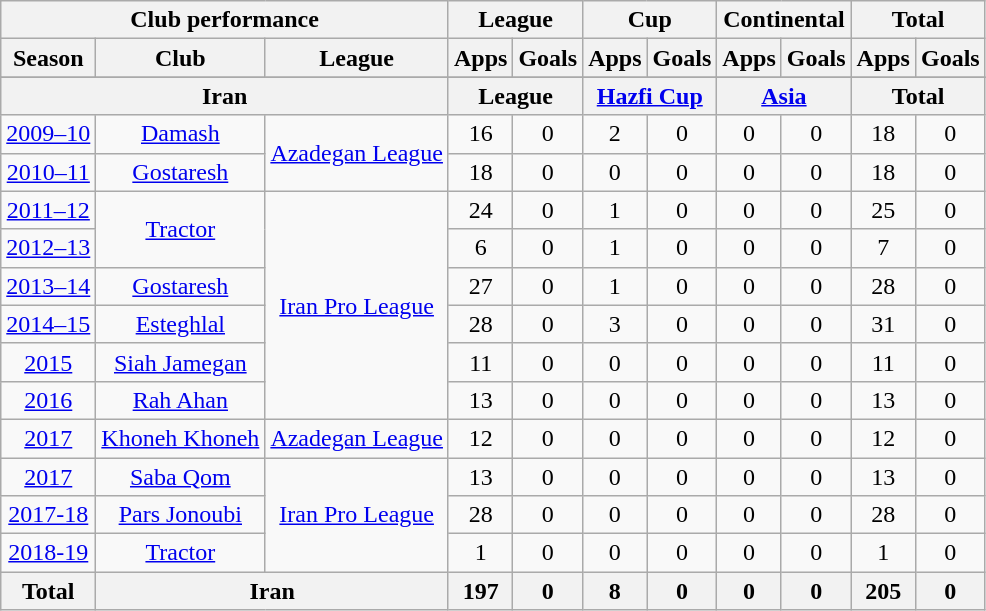<table class="wikitable" style="text-align:center">
<tr>
<th colspan=3>Club performance</th>
<th colspan=2>League</th>
<th colspan=2>Cup</th>
<th colspan=2>Continental</th>
<th colspan=2>Total</th>
</tr>
<tr>
<th>Season</th>
<th>Club</th>
<th>League</th>
<th>Apps</th>
<th>Goals</th>
<th>Apps</th>
<th>Goals</th>
<th>Apps</th>
<th>Goals</th>
<th>Apps</th>
<th>Goals</th>
</tr>
<tr>
</tr>
<tr>
<th colspan=3>Iran</th>
<th colspan=2>League</th>
<th colspan=2><a href='#'>Hazfi Cup</a></th>
<th colspan=2><a href='#'>Asia</a></th>
<th colspan=2>Total</th>
</tr>
<tr>
<td><a href='#'>2009–10</a></td>
<td rowspan="1"><a href='#'>Damash</a></td>
<td rowspan="2"><a href='#'>Azadegan League</a></td>
<td>16</td>
<td>0</td>
<td>2</td>
<td>0</td>
<td>0</td>
<td>0</td>
<td>18</td>
<td>0</td>
</tr>
<tr>
<td><a href='#'>2010–11</a></td>
<td rowspan="1"><a href='#'>Gostaresh</a></td>
<td>18</td>
<td>0</td>
<td>0</td>
<td>0</td>
<td>0</td>
<td>0</td>
<td>18</td>
<td>0</td>
</tr>
<tr>
<td><a href='#'>2011–12</a></td>
<td rowspan="2"><a href='#'>Tractor</a></td>
<td rowspan="6"><a href='#'>Iran Pro League</a></td>
<td>24</td>
<td>0</td>
<td>1</td>
<td>0</td>
<td>0</td>
<td>0</td>
<td>25</td>
<td>0</td>
</tr>
<tr>
<td><a href='#'>2012–13</a></td>
<td>6</td>
<td>0</td>
<td>1</td>
<td>0</td>
<td>0</td>
<td>0</td>
<td>7</td>
<td>0</td>
</tr>
<tr>
<td><a href='#'>2013–14</a></td>
<td rowspan="1"><a href='#'>Gostaresh</a></td>
<td>27</td>
<td>0</td>
<td>1</td>
<td>0</td>
<td>0</td>
<td>0</td>
<td>28</td>
<td>0</td>
</tr>
<tr>
<td><a href='#'>2014–15</a></td>
<td rowspan="1"><a href='#'>Esteghlal</a></td>
<td>28</td>
<td>0</td>
<td>3</td>
<td>0</td>
<td>0</td>
<td>0</td>
<td>31</td>
<td>0</td>
</tr>
<tr>
<td><a href='#'>2015</a></td>
<td><a href='#'>Siah Jamegan</a></td>
<td>11</td>
<td>0</td>
<td>0</td>
<td>0</td>
<td>0</td>
<td>0</td>
<td>11</td>
<td>0</td>
</tr>
<tr>
<td><a href='#'>2016</a></td>
<td><a href='#'>Rah Ahan</a></td>
<td>13</td>
<td>0</td>
<td>0</td>
<td>0</td>
<td>0</td>
<td>0</td>
<td>13</td>
<td>0</td>
</tr>
<tr>
<td><a href='#'>2017</a></td>
<td><a href='#'>Khoneh Khoneh</a></td>
<td><a href='#'>Azadegan League</a></td>
<td>12</td>
<td>0</td>
<td>0</td>
<td>0</td>
<td>0</td>
<td>0</td>
<td>12</td>
<td>0</td>
</tr>
<tr>
<td><a href='#'>2017</a></td>
<td><a href='#'>Saba Qom</a></td>
<td rowspan="3"><a href='#'>Iran Pro League</a></td>
<td>13</td>
<td>0</td>
<td>0</td>
<td>0</td>
<td>0</td>
<td>0</td>
<td>13</td>
<td>0</td>
</tr>
<tr>
<td><a href='#'>2017-18</a></td>
<td><a href='#'>Pars Jonoubi</a></td>
<td>28</td>
<td>0</td>
<td>0</td>
<td>0</td>
<td>0</td>
<td>0</td>
<td>28</td>
<td>0</td>
</tr>
<tr>
<td><a href='#'>2018-19</a></td>
<td><a href='#'>Tractor</a></td>
<td>1</td>
<td>0</td>
<td>0</td>
<td>0</td>
<td>0</td>
<td>0</td>
<td>1</td>
<td>0</td>
</tr>
<tr>
<th rowspan="1">Total</th>
<th colspan="2">Iran</th>
<th>197</th>
<th>0</th>
<th>8</th>
<th>0</th>
<th>0</th>
<th>0</th>
<th>205</th>
<th>0</th>
</tr>
</table>
